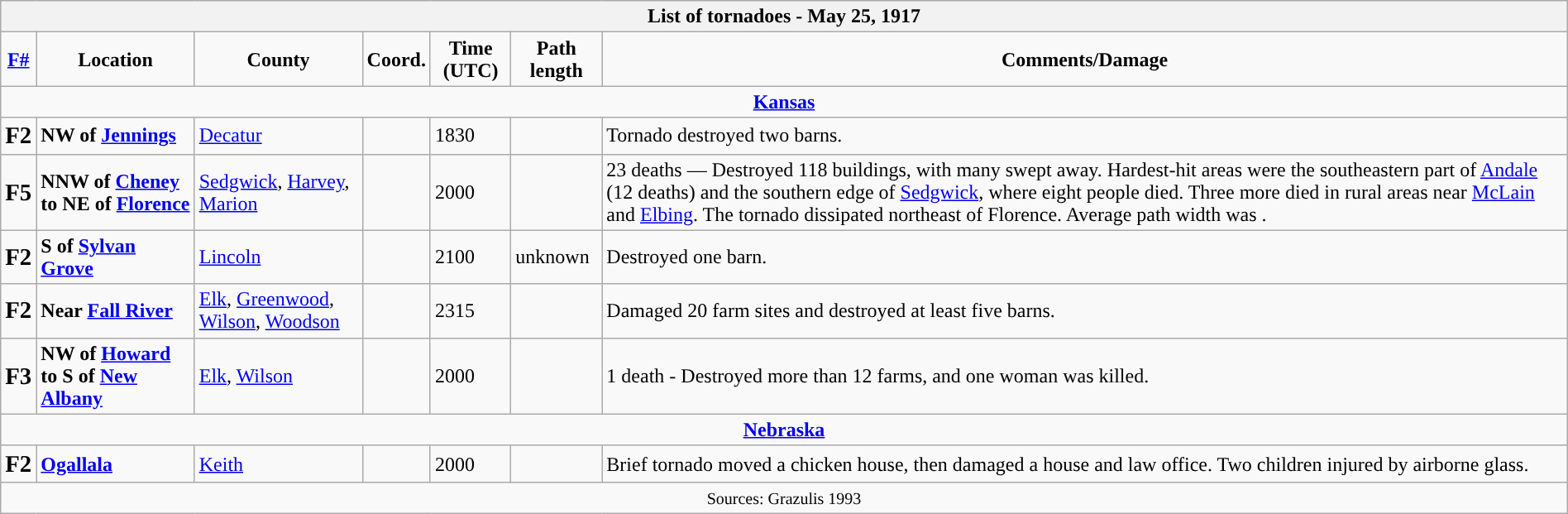<table class="wikitable collapsible" style="width:100%;">
<tr>
<th colspan="7">List of tornadoes - May 25, 1917</th>
</tr>
<tr style="text-align:center;">
<td><strong><a href='#'>F#</a></strong></td>
<td><strong>Location</strong></td>
<td><strong>County</strong></td>
<td><strong>Coord.</strong></td>
<td><strong>Time (UTC)</strong></td>
<td><strong>Path length</strong></td>
<td><strong>Comments/Damage</strong></td>
</tr>
<tr>
<td colspan="7" style="text-align:center;"><strong><a href='#'>Kansas</a></strong></td>
</tr>
<tr>
<td><big><strong>F2</strong></big></td>
<td><strong>NW of <a href='#'>Jennings</a></strong></td>
<td><a href='#'>Decatur</a></td>
<td></td>
<td>1830</td>
<td></td>
<td>Tornado destroyed two barns.</td>
</tr>
<tr>
<td><big><strong>F5</strong></big></td>
<td><strong>NNW of <a href='#'>Cheney</a> to NE of <a href='#'>Florence</a></strong></td>
<td><a href='#'>Sedgwick</a>, <a href='#'>Harvey</a>, <a href='#'>Marion</a></td>
<td></td>
<td>2000</td>
<td></td>
<td>23 deaths — Destroyed 118 buildings, with many swept away. Hardest-hit areas were the southeastern part of <a href='#'>Andale</a> (12 deaths) and the southern edge of <a href='#'>Sedgwick</a>, where eight people died. Three more died in rural areas near <a href='#'>McLain</a> and <a href='#'>Elbing</a>. The tornado dissipated northeast of Florence. Average path width was  .</td>
</tr>
<tr>
<td><big><strong>F2</strong></big></td>
<td><strong>S of <a href='#'>Sylvan Grove</a></strong></td>
<td><a href='#'>Lincoln</a></td>
<td></td>
<td>2100</td>
<td>unknown</td>
<td>Destroyed one barn.</td>
</tr>
<tr>
<td><big><strong>F2</strong></big></td>
<td><strong>Near <a href='#'>Fall River</a></strong></td>
<td><a href='#'>Elk</a>, <a href='#'>Greenwood</a>, <a href='#'>Wilson</a>, <a href='#'>Woodson</a></td>
<td></td>
<td>2315</td>
<td></td>
<td>Damaged 20 farm sites and destroyed at least five barns.</td>
</tr>
<tr>
<td><big><strong>F3</strong></big></td>
<td><strong>NW of <a href='#'>Howard</a> to S of <a href='#'>New Albany</a></strong></td>
<td><a href='#'>Elk</a>, <a href='#'>Wilson</a></td>
<td></td>
<td>2000</td>
<td></td>
<td>1 death - Destroyed more than 12 farms, and one woman was killed.</td>
</tr>
<tr>
<td colspan="7" style="text-align:center;"><strong><a href='#'>Nebraska</a></strong></td>
</tr>
<tr>
<td><big><strong>F2</strong></big></td>
<td><strong><a href='#'>Ogallala</a></strong></td>
<td><a href='#'>Keith</a></td>
<td></td>
<td>2000</td>
<td></td>
<td>Brief tornado moved a chicken house, then damaged a house and law office. Two children injured by airborne glass.</td>
</tr>
<tr>
<td colspan="7" style="text-align:center;"><small>Sources: Grazulis 1993</small></td>
</tr>
</table>
